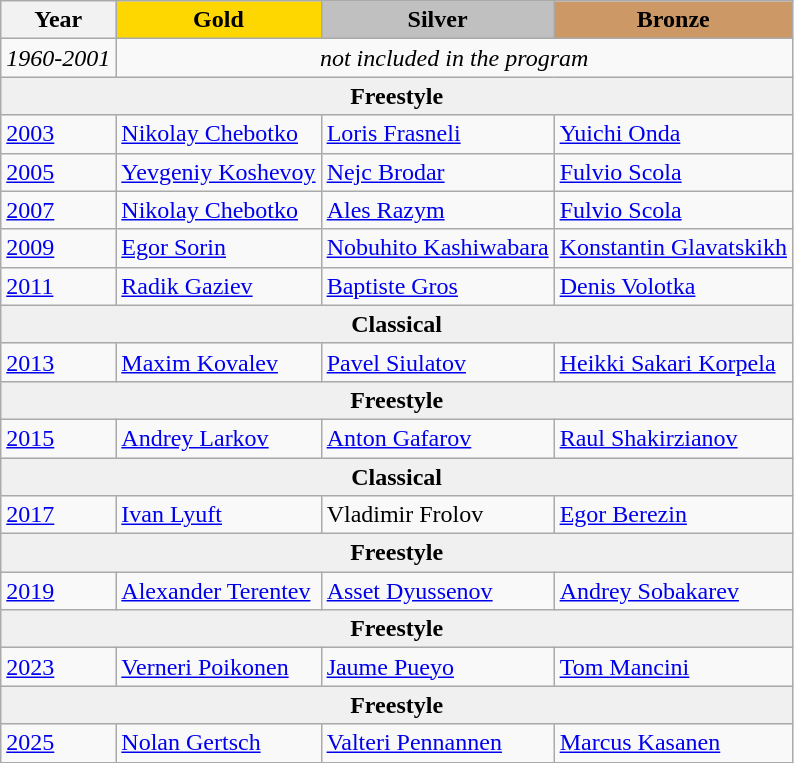<table class="wikitable">
<tr>
<th>Year</th>
<td align=center bgcolor=gold><strong>Gold</strong></td>
<td align=center bgcolor=silver><strong>Silver</strong></td>
<td align=center bgcolor=cc9966><strong>Bronze</strong></td>
</tr>
<tr>
<td><em>1960-2001</em></td>
<td colspan=3 align=center><em>not included in the program</em></td>
</tr>
<tr>
<td colspan=4 align=center bgcolor=F0F0F0><strong>Freestyle</strong></td>
</tr>
<tr>
<td><a href='#'>2003</a></td>
<td> <a href='#'>Nikolay Chebotko</a></td>
<td> <a href='#'>Loris Frasneli</a></td>
<td> <a href='#'>Yuichi Onda</a></td>
</tr>
<tr>
<td><a href='#'>2005</a></td>
<td> <a href='#'>Yevgeniy Koshevoy</a></td>
<td> <a href='#'>Nejc Brodar</a></td>
<td> <a href='#'>Fulvio Scola</a></td>
</tr>
<tr>
<td><a href='#'>2007</a></td>
<td> <a href='#'>Nikolay Chebotko</a></td>
<td> <a href='#'>Ales Razym</a></td>
<td> <a href='#'>Fulvio Scola</a></td>
</tr>
<tr>
<td><a href='#'>2009</a></td>
<td> <a href='#'>Egor Sorin</a></td>
<td> <a href='#'>Nobuhito Kashiwabara</a></td>
<td> <a href='#'>Konstantin Glavatskikh</a></td>
</tr>
<tr>
<td><a href='#'>2011</a></td>
<td> <a href='#'>Radik Gaziev</a></td>
<td> <a href='#'>Baptiste Gros</a></td>
<td> <a href='#'>Denis Volotka</a></td>
</tr>
<tr>
<td colspan=4 align=center bgcolor=F0F0F0><strong>Classical</strong></td>
</tr>
<tr>
<td><a href='#'>2013</a></td>
<td> <a href='#'>Maxim Kovalev</a></td>
<td> <a href='#'>Pavel Siulatov</a></td>
<td> <a href='#'>Heikki Sakari Korpela</a></td>
</tr>
<tr>
<td colspan=4 align=center bgcolor=F0F0F0><strong>Freestyle</strong></td>
</tr>
<tr>
<td><a href='#'>2015</a></td>
<td> <a href='#'>Andrey Larkov</a></td>
<td> <a href='#'>Anton Gafarov</a></td>
<td> <a href='#'>Raul Shakirzianov</a></td>
</tr>
<tr>
<td colspan=4 align=center bgcolor=F0F0F0><strong>Classical</strong></td>
</tr>
<tr>
<td><a href='#'>2017</a></td>
<td> <a href='#'>Ivan Lyuft</a></td>
<td> Vladimir Frolov</td>
<td> <a href='#'>Egor Berezin</a></td>
</tr>
<tr>
<td colspan=4 align=center bgcolor=F0F0F0><strong>Freestyle</strong></td>
</tr>
<tr>
<td><a href='#'>2019</a></td>
<td> <a href='#'>Alexander Terentev</a></td>
<td> <a href='#'>Asset Dyussenov</a></td>
<td> <a href='#'>Andrey Sobakarev</a></td>
</tr>
<tr>
<td colspan=4 align=center bgcolor=F0F0F0><strong>Freestyle</strong></td>
</tr>
<tr>
<td><a href='#'>2023</a></td>
<td> <a href='#'>Verneri Poikonen</a></td>
<td> <a href='#'>Jaume Pueyo</a></td>
<td> <a href='#'>Tom Mancini</a></td>
</tr>
<tr>
<td colspan=4 align=center bgcolor=F0F0F0><strong>Freestyle</strong></td>
</tr>
<tr>
<td><a href='#'>2025</a></td>
<td> <a href='#'>Nolan Gertsch</a></td>
<td> <a href='#'>Valteri Pennannen</a></td>
<td> <a href='#'>Marcus Kasanen</a></td>
</tr>
</table>
